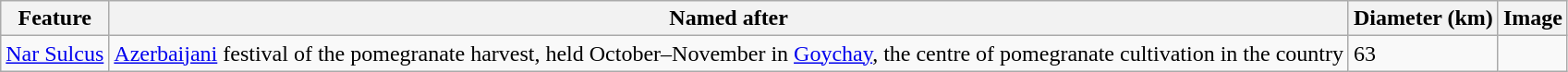<table class="wikitable sortable">
<tr>
<th class="unsortable">Feature</th>
<th class="unsortable">Named after</th>
<th>Diameter (km)</th>
<th class="unsortable">Image</th>
</tr>
<tr>
<td><a href='#'>Nar Sulcus</a></td>
<td><a href='#'>Azerbaijani</a> festival of the pomegranate harvest, held October–November in <a href='#'>Goychay</a>, the centre of pomegranate cultivation in the country</td>
<td>63</td>
<td></td>
</tr>
</table>
